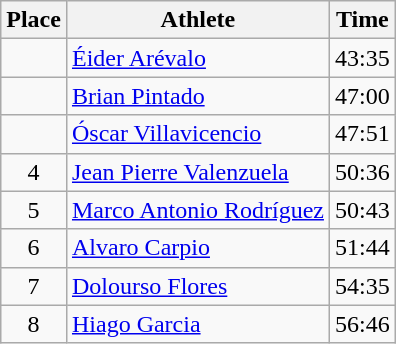<table class=wikitable>
<tr>
<th>Place</th>
<th>Athlete</th>
<th>Time</th>
</tr>
<tr>
<td align=center></td>
<td><a href='#'>Éider Arévalo</a> </td>
<td>43:35</td>
</tr>
<tr>
<td align=center></td>
<td><a href='#'>Brian Pintado</a> </td>
<td>47:00</td>
</tr>
<tr>
<td align=center></td>
<td><a href='#'>Óscar Villavicencio</a> </td>
<td>47:51</td>
</tr>
<tr>
<td align=center>4</td>
<td><a href='#'>Jean Pierre Valenzuela</a> </td>
<td>50:36</td>
</tr>
<tr>
<td align=center>5</td>
<td><a href='#'>Marco Antonio Rodríguez</a> </td>
<td>50:43</td>
</tr>
<tr>
<td align=center>6</td>
<td><a href='#'>Alvaro Carpio</a> </td>
<td>51:44</td>
</tr>
<tr>
<td align=center>7</td>
<td><a href='#'>Dolourso Flores</a> </td>
<td>54:35</td>
</tr>
<tr>
<td align=center>8</td>
<td><a href='#'>Hiago Garcia</a> </td>
<td>56:46</td>
</tr>
</table>
